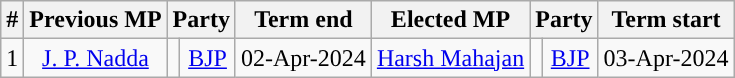<table class="wikitable" style="text-align:center;">
<tr>
<th>#</th>
<th>Previous MP</th>
<th colspan="2">Party</th>
<th>Term end</th>
<th>Elected MP</th>
<th colspan="2">Party</th>
<th>Term start</th>
</tr>
<tr>
<td>1</td>
<td><a href='#'>J. P. Nadda</a></td>
<td width="1px"></td>
<td><a href='#'>BJP</a></td>
<td>02-Apr-2024</td>
<td><a href='#'>Harsh Mahajan</a></td>
<td width="1px"></td>
<td><a href='#'>BJP</a></td>
<td>03-Apr-2024</td>
</tr>
</table>
